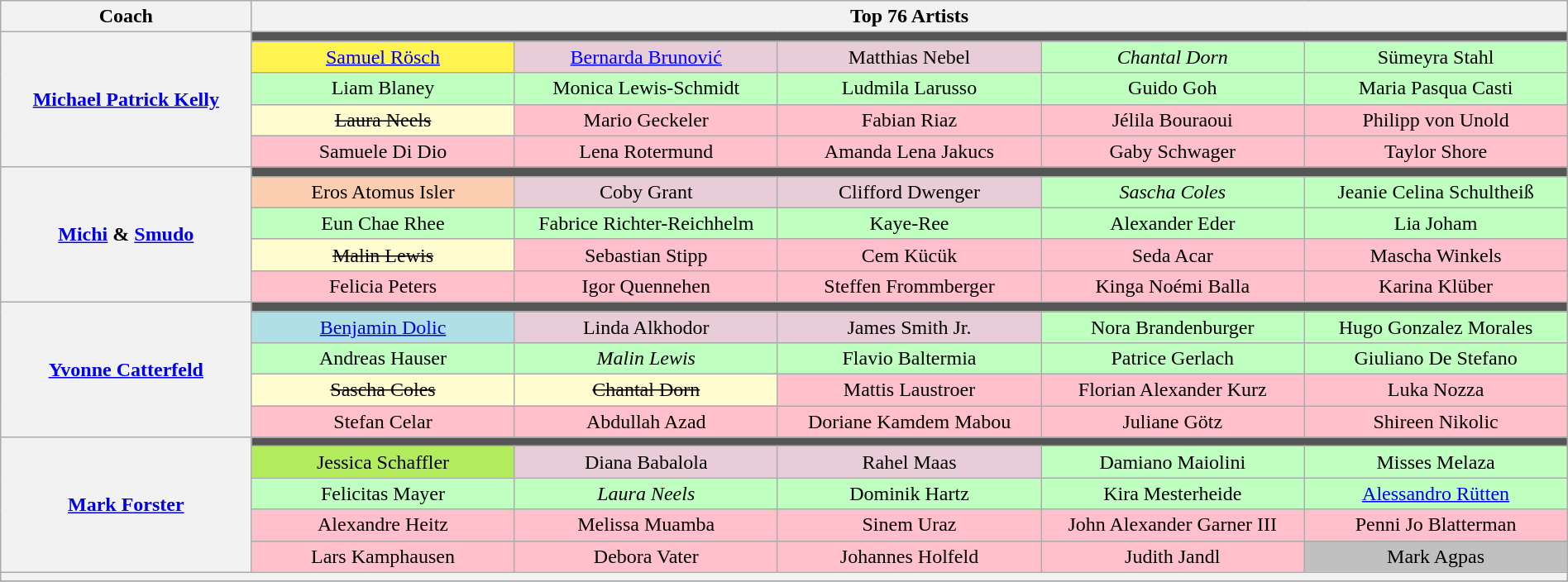<table class="wikitable" style="text-align:center; width:100%;">
<tr>
<th scope="col" style="width:16%;">Coach</th>
<th scope="col" style="width:84%;" colspan="5">Top 76 Artists</th>
</tr>
<tr>
<th rowspan="5"><a href='#'>Michael Patrick Kelly</a></th>
<td colspan=5 style="background:#555555;"></td>
</tr>
<tr>
<td width="16.8%" style="background:#FFF44F;"><a href='#'>Samuel Rösch</a></td>
<td width="16.8%" style="background:#E8CCD7;"><a href='#'>Bernarda Brunović</a></td>
<td width="16.8%" style="background:#E8CCD7;">Matthias Nebel</td>
<td width="16.8%" style="background:#BFFFC0;"><em>Chantal Dorn</em></td>
<td width="16.8%" style="background:#BFFFC0;">Sümeyra Stahl</td>
</tr>
<tr>
<td style="background:#BFFFC0;">Liam Blaney</td>
<td style="background:#BFFFC0;">Monica Lewis-Schmidt</td>
<td style="background:#BFFFC0;">Ludmila Larusso</td>
<td style="background:#BFFFC0;">Guido Goh</td>
<td style="background:#BFFFC0;">Maria Pasqua Casti</td>
</tr>
<tr>
<td style="background:#FFFDD0;"><s>Laura Neels</s></td>
<td style="background:pink">Mario Geckeler</td>
<td style="background:pink">Fabian Riaz</td>
<td style="background:pink">Jélila Bouraoui</td>
<td style="background:pink">Philipp von Unold</td>
</tr>
<tr>
<td style="background:pink">Samuele Di Dio</td>
<td style="background:pink">Lena Rotermund</td>
<td style="background:pink">Amanda Lena Jakucs</td>
<td style="background:pink">Gaby Schwager</td>
<td style="background:pink">Taylor Shore</td>
</tr>
<tr>
<th scope="row" rowspan="5"><a href='#'>Michi</a> & <a href='#'>Smudo</a></th>
<td colspan=5 style="background:#555555;"></td>
</tr>
<tr>
<td style="background:#FBCEB1;">Eros Atomus Isler</td>
<td style="background:#E8CCD7;">Coby Grant</td>
<td style="background:#E8CCD7;">Clifford Dwenger</td>
<td style="background:#BFFFC0;"><em>Sascha Coles</em></td>
<td style="background:#BFFFC0;">Jeanie Celina Schultheiß</td>
</tr>
<tr>
<td style="background:#BFFFC0;">Eun Chae Rhee</td>
<td style="background:#BFFFC0;">Fabrice Richter-Reichhelm</td>
<td style="background:#BFFFC0;">Kaye-Ree</td>
<td style="background:#BFFFC0;">Alexander Eder</td>
<td style="background:#BFFFC0;">Lia Joham</td>
</tr>
<tr>
<td style="background:#FFFDD0;"><s>Malin Lewis</s></td>
<td style="background:pink">Sebastian Stipp</td>
<td style="background:pink">Cem Kücük</td>
<td style="background:pink">Seda Acar</td>
<td style="background:pink">Mascha Winkels</td>
</tr>
<tr>
<td style="background:pink">Felicia Peters</td>
<td style="background:pink">Igor Quennehen</td>
<td style="background:pink">Steffen Frommberger</td>
<td style="background:pink">Kinga Noémi Balla</td>
<td style="background:pink">Karina Klüber</td>
</tr>
<tr>
<th scope="row" rowspan="5"><a href='#'>Yvonne Catterfeld</a></th>
<td colspan=5 style="background:#555555;"></td>
</tr>
<tr>
<td style="background:#B0E0E6;"><a href='#'>Benjamin Dolic</a></td>
<td style="background:#E8CCD7;">Linda Alkhodor</td>
<td style="background:#E8CCD7;">James Smith Jr.</td>
<td style="background:#BFFFC0;">Nora Brandenburger</td>
<td style="background:#BFFFC0;">Hugo Gonzalez Morales</td>
</tr>
<tr>
<td style="background:#BFFFC0;">Andreas Hauser</td>
<td style="background:#BFFFC0;"><em>Malin Lewis</em></td>
<td style="background:#BFFFC0;">Flavio Baltermia</td>
<td style="background:#BFFFC0;">Patrice Gerlach</td>
<td style="background:#BFFFC0;">Giuliano De Stefano</td>
</tr>
<tr>
<td style="background:#FFFDD0;"><s>Sascha Coles</s></td>
<td style="background:#FFFDD0;"><s>Chantal Dorn</s></td>
<td style="background:pink">Mattis Laustroer</td>
<td style="background:pink">Florian Alexander Kurz</td>
<td style="background:pink">Luka Nozza</td>
</tr>
<tr>
<td style="background:pink">Stefan Celar</td>
<td style="background:pink">Abdullah Azad</td>
<td style="background:pink">Doriane Kamdem Mabou</td>
<td style="background:pink">Juliane Götz</td>
<td style="background:pink">Shireen Nikolic</td>
</tr>
<tr>
<th scope="row" rowspan="5"><a href='#'>Mark Forster</a></th>
<td colspan=5 style="background:#555555;"></td>
</tr>
<tr>
<td style="background:#B2EC5D;">Jessica Schaffler</td>
<td style="background:#E8CCD7;">Diana Babalola</td>
<td style="background:#E8CCD7;">Rahel Maas</td>
<td style="background:#BFFFC0;">Damiano Maiolini</td>
<td style="background:#BFFFC0;">Misses Melaza</td>
</tr>
<tr>
<td style="background:#BFFFC0;">Felicitas Mayer</td>
<td style="background:#BFFFC0;"><em>Laura Neels</em></td>
<td style="background:#BFFFC0;">Dominik Hartz</td>
<td style="background:#BFFFC0;">Kira Mesterheide</td>
<td style="background:#BFFFC0;"><a href='#'>Alessandro Rütten</a></td>
</tr>
<tr>
<td style="background:pink">Alexandre Heitz</td>
<td style="background:pink">Melissa Muamba</td>
<td style="background:pink">Sinem Uraz</td>
<td style="background:pink">John Alexander Garner III</td>
<td style="background:pink">Penni Jo Blatterman</td>
</tr>
<tr>
<td style="background:pink">Lars Kamphausen</td>
<td style="background:pink">Debora Vater</td>
<td style="background:pink">Johannes Holfeld</td>
<td style="background:pink">Judith Jandl</td>
<td style="background:silver">Mark Agpas</td>
</tr>
<tr>
<th style="font-size:90%; line-height:12px;" colspan="6"><small></small></th>
</tr>
<tr>
</tr>
</table>
